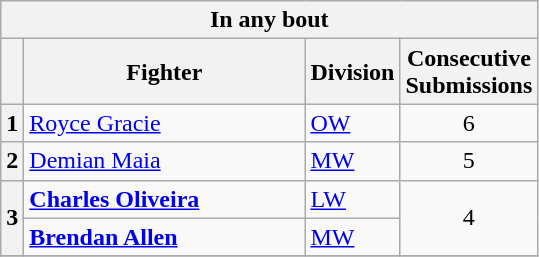<table class=wikitable>
<tr>
<th colspan=4>In any bout</th>
</tr>
<tr>
<th></th>
<th width=180>Fighter</th>
<th>Division</th>
<th>Consecutive<br>Submissions</th>
</tr>
<tr>
<th>1</th>
<td> <a href='#'>Royce Gracie</a></td>
<td><a href='#'>OW</a></td>
<td align=center>6</td>
</tr>
<tr>
<th>2</th>
<td> <a href='#'>Demian Maia</a></td>
<td><a href='#'>MW</a></td>
<td align=center>5</td>
</tr>
<tr>
<th rowspan=2>3</th>
<td> <strong><a href='#'>Charles Oliveira</a></strong></td>
<td><a href='#'>LW</a></td>
<td rowspan=2 align=center>4</td>
</tr>
<tr>
<td> <strong><a href='#'>Brendan Allen</a></strong></td>
<td><a href='#'>MW</a></td>
</tr>
<tr>
</tr>
</table>
